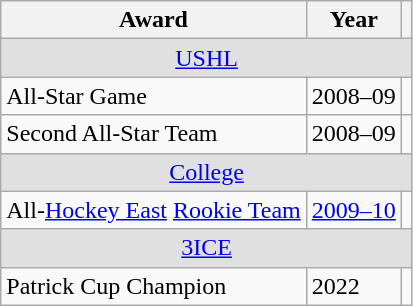<table class="wikitable">
<tr>
<th>Award</th>
<th>Year</th>
<th></th>
</tr>
<tr ALIGN="center" bgcolor="#e0e0e0">
<td colspan="3"><a href='#'>USHL</a></td>
</tr>
<tr>
<td>All-Star Game</td>
<td>2008–09</td>
<td></td>
</tr>
<tr>
<td>Second All-Star Team</td>
<td>2008–09</td>
<td></td>
</tr>
<tr ALIGN="center" bgcolor="#e0e0e0">
<td colspan="3"><a href='#'>College</a></td>
</tr>
<tr>
<td>All-<a href='#'>Hockey East</a> <a href='#'>Rookie Team</a></td>
<td><a href='#'>2009–10</a></td>
<td></td>
</tr>
<tr ALIGN="center" bgcolor="#e0e0e0">
<td colspan="3"><a href='#'>3ICE</a></td>
</tr>
<tr>
<td>Patrick Cup Champion</td>
<td>2022</td>
</tr>
</table>
